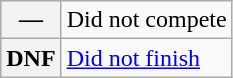<table class="wikitable">
<tr>
<th scope="row">—</th>
<td>Did not compete</td>
</tr>
<tr>
<th scope="row">DNF</th>
<td><a href='#'>Did not finish</a></td>
</tr>
</table>
